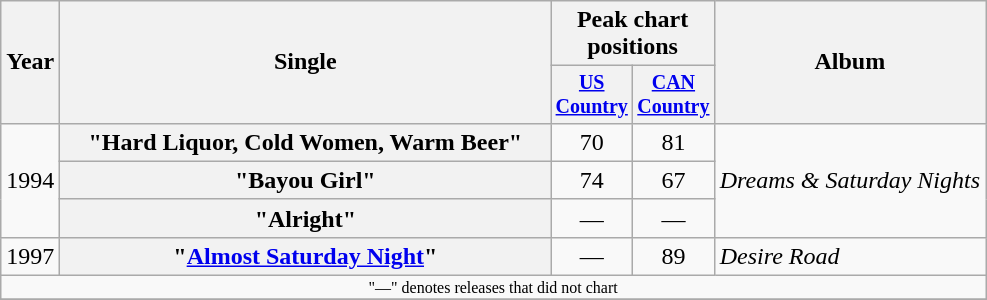<table class="wikitable plainrowheaders" style="text-align:center;">
<tr>
<th rowspan="2">Year</th>
<th rowspan="2" style="width:20em;">Single</th>
<th colspan="2">Peak chart<br>positions</th>
<th rowspan="2">Album</th>
</tr>
<tr style="font-size:smaller;">
<th width="45"><a href='#'>US Country</a></th>
<th width="45"><a href='#'>CAN Country</a></th>
</tr>
<tr>
<td rowspan="3">1994</td>
<th scope="row">"Hard Liquor, Cold Women, Warm Beer"</th>
<td>70</td>
<td>81</td>
<td align="left" rowspan="3"><em>Dreams & Saturday Nights</em></td>
</tr>
<tr>
<th scope="row">"Bayou Girl"</th>
<td>74</td>
<td>67</td>
</tr>
<tr>
<th scope="row">"Alright"</th>
<td>—</td>
<td>—</td>
</tr>
<tr>
<td>1997</td>
<th scope="row">"<a href='#'>Almost Saturday Night</a>"</th>
<td>—</td>
<td>89</td>
<td align="left"><em>Desire Road</em></td>
</tr>
<tr>
<td colspan="5" style="font-size:8pt">"—" denotes releases that did not chart</td>
</tr>
<tr>
</tr>
</table>
